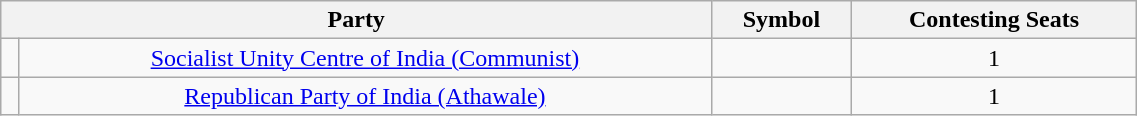<table class="wikitable" width="60%" style="text-align:center">
<tr>
<th colspan="2">Party</th>
<th>Symbol</th>
<th>Contesting Seats</th>
</tr>
<tr>
<td></td>
<td><a href='#'>Socialist Unity Centre of India (Communist)</a></td>
<td></td>
<td>1</td>
</tr>
<tr>
<td></td>
<td><a href='#'>Republican Party of India (Athawale)</a></td>
<td></td>
<td>1</td>
</tr>
</table>
